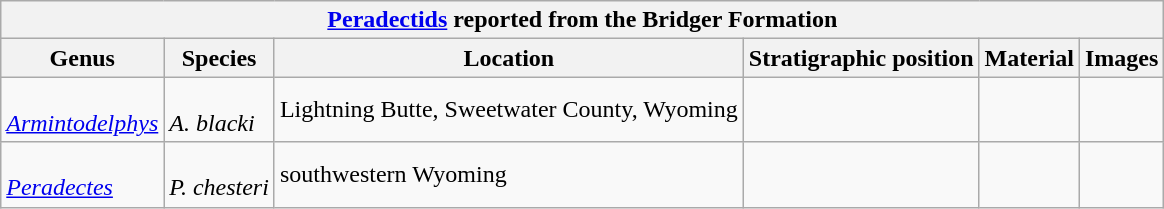<table class="wikitable sortable mw-collapsible">
<tr>
<th colspan="7" style="text-align:center;"><strong><a href='#'>Peradectids</a> reported from the Bridger Formation</strong></th>
</tr>
<tr>
<th>Genus</th>
<th>Species</th>
<th>Location</th>
<th>Stratigraphic position</th>
<th>Material</th>
<th>Images</th>
</tr>
<tr>
<td rowspan=1><br><em><a href='#'>Armintodelphys</a></em></td>
<td><br><em>A. blacki</em></td>
<td>Lightning Butte, Sweetwater County, Wyoming</td>
<td></td>
<td></td>
<td></td>
</tr>
<tr>
<td rowspan=1><br><em><a href='#'>Peradectes</a></em></td>
<td><br><em>P. chesteri</em></td>
<td>southwestern Wyoming</td>
<td></td>
<td></td>
<td></td>
</tr>
</table>
